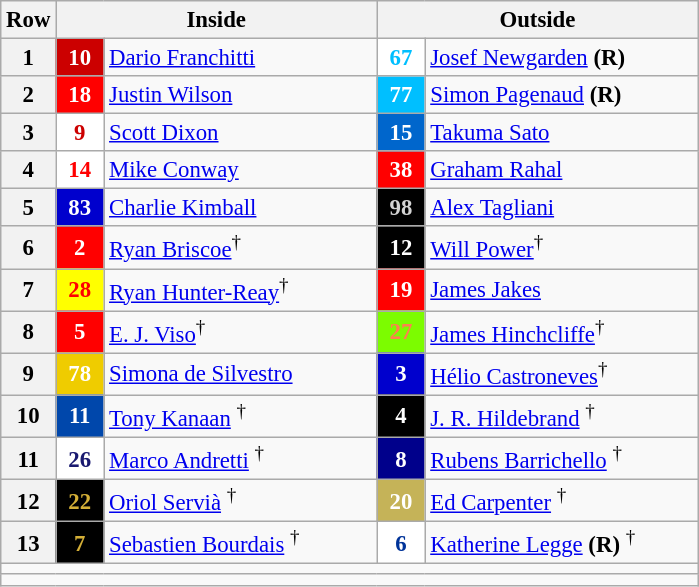<table class="wikitable" style="font-size: 95%;">
<tr>
<th width="25">Row</th>
<th colspan=2 width="200">Inside</th>
<th colspan=2 width="200">Outside</th>
</tr>
<tr>
<th>1</th>
<td style="background:#CC0000; color:white;" align=center width="25"><strong>10</strong></td>
<td width="175"> <a href='#'>Dario Franchitti</a></td>
<td style="background:white; color:deepskyblue;" align=center width="25"><strong>67</strong></td>
<td width="175"> <a href='#'>Josef Newgarden</a> <strong>(R)</strong></td>
</tr>
<tr>
<th>2</th>
<td style="background:red; color:white;" align="center"><strong>18</strong></td>
<td> <a href='#'>Justin Wilson</a></td>
<td style="background:deepskyblue; color:white;" align="center"><strong>77</strong></td>
<td> <a href='#'>Simon Pagenaud</a> <strong>(R)</strong></td>
</tr>
<tr>
<th>3</th>
<td style="background:white; color:#CC0000;" align="center"><strong>9</strong></td>
<td> <a href='#'>Scott Dixon</a></td>
<td style="background:#0066CC; color:white;" align="center"><strong>15</strong></td>
<td> <a href='#'>Takuma Sato</a></td>
</tr>
<tr>
<th>4</th>
<td style="background:white; color:red;" align="center"><strong>14</strong></td>
<td> <a href='#'>Mike Conway</a></td>
<td style="background:red; color:white;" align="center"><strong>38</strong></td>
<td> <a href='#'>Graham Rahal</a></td>
</tr>
<tr>
<th>5</th>
<td style="background:mediumblue; color:white;" align="center"><strong>83</strong></td>
<td> <a href='#'>Charlie Kimball</a></td>
<td style="background:black; color:lightgrey;" align="center"><strong>98</strong></td>
<td> <a href='#'>Alex Tagliani</a></td>
</tr>
<tr>
<th>6</th>
<td style="background:red; color:white;" align="center"><strong>2</strong></td>
<td> <a href='#'>Ryan Briscoe</a><sup>†</sup></td>
<td style="background:black; color:white;" align="center"><strong>12</strong></td>
<td> <a href='#'>Will Power</a><sup>†</sup></td>
</tr>
<tr>
<th>7</th>
<td style="background:yellow; color:red;" align="center"><strong>28</strong></td>
<td> <a href='#'>Ryan Hunter-Reay</a><sup>†</sup></td>
<td style="background:red; color:white;" align="center"><strong>19</strong></td>
<td> <a href='#'>James Jakes</a></td>
</tr>
<tr>
<th>8</th>
<td style="background:red; color:white;" align="center"><strong>5</strong></td>
<td> <a href='#'>E. J. Viso</a><sup>†</sup></td>
<td style="background:lawngreen; color:coral;" align=center width="25"><strong>27</strong></td>
<td> <a href='#'>James Hinchcliffe</a><sup>†</sup></td>
</tr>
<tr>
<th>9</th>
<td style="background:#EFCC00; color:white;" align="center"><strong>78</strong></td>
<td> <a href='#'>Simona de Silvestro</a></td>
<td style="background:mediumblue; color:white;" align=center width="25"><strong>3</strong></td>
<td> <a href='#'>Hélio Castroneves</a><sup>†</sup></td>
</tr>
<tr>
<th>10</th>
<td style="background:#0047AB; color:white;" align="center"><strong>11</strong></td>
<td> <a href='#'>Tony Kanaan</a> <sup>†</sup></td>
<td style="background:black; color:white;" align="center"><strong>4</strong></td>
<td> <a href='#'>J. R. Hildebrand</a> <sup>†</sup></td>
</tr>
<tr>
<th>11</th>
<td style="background:white; color:midnightblue;" align="center"><strong>26</strong></td>
<td> <a href='#'>Marco Andretti</a> <sup>†</sup></td>
<td style="background:darkblue; color:white;" align="center"><strong>8</strong></td>
<td> <a href='#'>Rubens Barrichello</a> <sup>†</sup></td>
</tr>
<tr>
<th>12</th>
<td style="background:black; color:#D4AF37;" align="center"><strong>22</strong></td>
<td> <a href='#'>Oriol Servià</a> <sup>†</sup></td>
<td style="background:#C5B358; color:white;" align="center"><strong>20</strong></td>
<td> <a href='#'>Ed Carpenter</a> <sup>†</sup></td>
</tr>
<tr>
<th>13</th>
<td style="background:black; color:#D4AF37;" align="center"><strong>7</strong></td>
<td> <a href='#'>Sebastien Bourdais</a> <sup>†</sup></td>
<td style="background:white; color:#003399;" align="center"><strong>6</strong></td>
<td> <a href='#'>Katherine Legge</a> <strong>(R)</strong> <sup>†</sup></td>
</tr>
<tr>
<td colspan=5></td>
</tr>
<tr>
<td colspan=5 align=center></td>
</tr>
</table>
